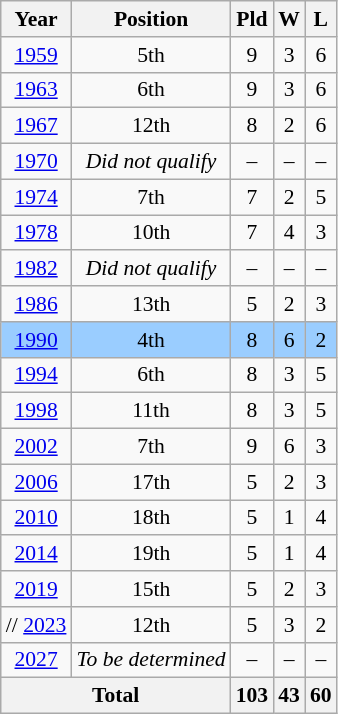<table class="wikitable" style="text-align:center; font-size:90%;">
<tr>
<th>Year</th>
<th>Position</th>
<th>Pld</th>
<th>W</th>
<th>L</th>
</tr>
<tr>
<td> <a href='#'>1959</a></td>
<td>5th</td>
<td>9</td>
<td>3</td>
<td>6</td>
</tr>
<tr>
<td> <a href='#'>1963</a></td>
<td>6th</td>
<td>9</td>
<td>3</td>
<td>6</td>
</tr>
<tr>
<td> <a href='#'>1967</a></td>
<td>12th</td>
<td>8</td>
<td>2</td>
<td>6</td>
</tr>
<tr>
<td> <a href='#'>1970</a></td>
<td><em>Did not qualify</em></td>
<td>–</td>
<td>–</td>
<td>–</td>
</tr>
<tr>
<td> <a href='#'>1974</a></td>
<td>7th</td>
<td>7</td>
<td>2</td>
<td>5</td>
</tr>
<tr>
<td> <a href='#'>1978</a></td>
<td>10th</td>
<td>7</td>
<td>4</td>
<td>3</td>
</tr>
<tr>
<td> <a href='#'>1982</a></td>
<td><em>Did not qualify</em></td>
<td>–</td>
<td>–</td>
<td>–</td>
</tr>
<tr>
<td> <a href='#'>1986</a></td>
<td>13th</td>
<td>5</td>
<td>2</td>
<td>3</td>
</tr>
<tr style="background:#9acdff;">
<td> <a href='#'>1990</a></td>
<td>4th</td>
<td>8</td>
<td>6</td>
<td>2</td>
</tr>
<tr>
<td> <a href='#'>1994</a></td>
<td>6th</td>
<td>8</td>
<td>3</td>
<td>5</td>
</tr>
<tr>
<td> <a href='#'>1998</a></td>
<td>11th</td>
<td>8</td>
<td>3</td>
<td>5</td>
</tr>
<tr>
<td> <a href='#'>2002</a></td>
<td>7th</td>
<td>9</td>
<td>6</td>
<td>3</td>
</tr>
<tr>
<td> <a href='#'>2006</a></td>
<td>17th</td>
<td>5</td>
<td>2</td>
<td>3</td>
</tr>
<tr>
<td> <a href='#'>2010</a></td>
<td>18th</td>
<td>5</td>
<td>1</td>
<td>4</td>
</tr>
<tr>
<td> <a href='#'>2014</a></td>
<td>19th</td>
<td>5</td>
<td>1</td>
<td>4</td>
</tr>
<tr>
<td> <a href='#'>2019</a></td>
<td>15th</td>
<td>5</td>
<td>2</td>
<td>3</td>
</tr>
<tr>
<td>// <a href='#'>2023</a></td>
<td>12th</td>
<td>5</td>
<td>3</td>
<td>2</td>
</tr>
<tr>
<td> <a href='#'>2027</a></td>
<td><em>To be determined</em></td>
<td>–</td>
<td>–</td>
<td>–</td>
</tr>
<tr>
<th colspan=2>Total</th>
<th>103</th>
<th>43</th>
<th>60</th>
</tr>
</table>
